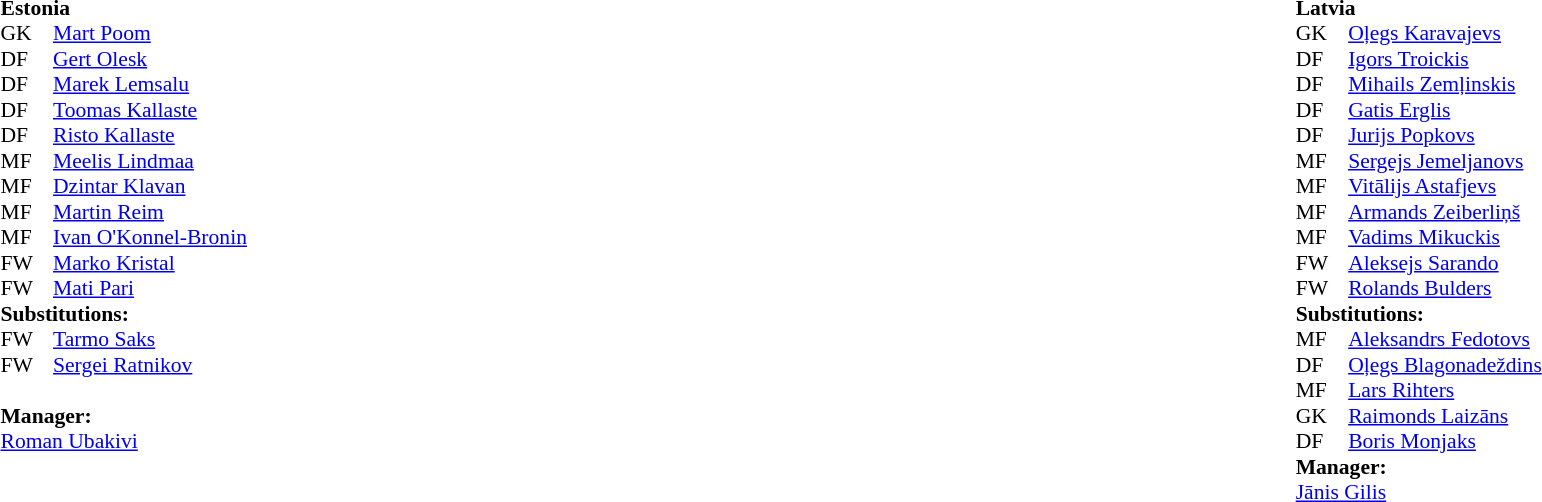<table width="100%">
<tr>
<td valign="top" width="50%"><br><table style="font-size: 90%" cellspacing="0" cellpadding="0">
<tr>
<td colspan="4"><br><strong>Estonia</strong></td>
</tr>
<tr>
<th width="35"></th>
</tr>
<tr>
<td>GK</td>
<td><a href='#'>Mart Poom</a></td>
<td></td>
<td></td>
</tr>
<tr>
<td>DF</td>
<td><a href='#'>Gert Olesk</a></td>
<td></td>
<td></td>
</tr>
<tr>
<td>DF</td>
<td><a href='#'>Marek Lemsalu</a></td>
<td></td>
<td></td>
</tr>
<tr>
<td>DF</td>
<td><a href='#'>Toomas Kallaste</a></td>
<td></td>
<td></td>
</tr>
<tr>
<td>DF</td>
<td><a href='#'>Risto Kallaste</a></td>
<td></td>
<td></td>
</tr>
<tr>
<td>MF</td>
<td><a href='#'>Meelis Lindmaa</a></td>
<td></td>
<td></td>
</tr>
<tr>
<td>MF</td>
<td><a href='#'>Dzintar Klavan</a></td>
<td></td>
<td></td>
</tr>
<tr>
<td>MF</td>
<td><a href='#'>Martin Reim</a></td>
<td></td>
<td></td>
</tr>
<tr>
<td>MF</td>
<td><a href='#'>Ivan O'Konnel-Bronin</a></td>
<td></td>
<td></td>
</tr>
<tr>
<td>FW</td>
<td><a href='#'>Marko Kristal</a></td>
<td></td>
<td></td>
</tr>
<tr>
<td>FW</td>
<td><a href='#'>Mati Pari</a></td>
<td></td>
<td></td>
</tr>
<tr>
<td colspan=3><strong>Substitutions:</strong></td>
</tr>
<tr>
<td>FW</td>
<td><a href='#'>Tarmo Saks</a></td>
<td></td>
<td></td>
</tr>
<tr>
<td>FW</td>
<td><a href='#'>Sergei Ratnikov</a></td>
<td></td>
<td></td>
</tr>
<tr>
<td><br></td>
</tr>
<tr>
<td colspan=3><strong>Manager:</strong></td>
</tr>
<tr>
<td colspan="4"> <a href='#'>Roman Ubakivi</a></td>
</tr>
</table>
</td>
<td></td>
<td valign="top" width="50%"><br><table style="font-size: 90%" cellspacing="0" cellpadding="0" align=center>
<tr>
<td colspan="4"><br><strong>Latvia</strong></td>
</tr>
<tr>
<th width="35"></th>
</tr>
<tr>
<td>GK</td>
<td><a href='#'>Oļegs Karavajevs</a></td>
<td></td>
<td></td>
</tr>
<tr>
<td>DF</td>
<td><a href='#'>Igors Troickis</a></td>
<td></td>
<td></td>
</tr>
<tr>
<td>DF</td>
<td><a href='#'>Mihails Zemļinskis</a></td>
<td></td>
<td></td>
</tr>
<tr>
<td>DF</td>
<td><a href='#'>Gatis Erglis</a></td>
<td></td>
<td></td>
</tr>
<tr>
<td>DF</td>
<td><a href='#'>Jurijs Popkovs</a></td>
<td></td>
<td></td>
</tr>
<tr>
<td>MF</td>
<td><a href='#'>Sergejs Jemeljanovs</a></td>
<td></td>
<td></td>
</tr>
<tr>
<td>MF</td>
<td><a href='#'>Vitālijs Astafjevs</a></td>
<td></td>
<td></td>
</tr>
<tr>
<td>MF</td>
<td><a href='#'>Armands Zeiberliņš</a></td>
<td></td>
<td></td>
</tr>
<tr>
<td>MF</td>
<td><a href='#'>Vadims Mikuckis</a></td>
<td></td>
<td></td>
</tr>
<tr>
<td>FW</td>
<td><a href='#'>Aleksejs Sarando</a></td>
<td></td>
<td></td>
</tr>
<tr>
<td>FW</td>
<td><a href='#'>Rolands Bulders</a></td>
<td></td>
<td></td>
</tr>
<tr>
<td colspan=3><strong>Substitutions:</strong></td>
</tr>
<tr>
<td>MF</td>
<td><a href='#'>Aleksandrs Fedotovs</a></td>
<td></td>
<td></td>
</tr>
<tr>
<td>DF</td>
<td><a href='#'>Oļegs Blagonadeždins</a></td>
<td></td>
<td></td>
</tr>
<tr>
<td>MF</td>
<td><a href='#'>Lars Rihters</a></td>
<td></td>
<td></td>
</tr>
<tr>
<td>GK</td>
<td><a href='#'>Raimonds Laizāns</a></td>
<td></td>
<td></td>
</tr>
<tr>
<td>DF</td>
<td><a href='#'>Boris Monjaks</a></td>
<td></td>
<td></td>
</tr>
<tr>
<td colspan=3><strong>Manager:</strong></td>
</tr>
<tr>
<td colspan="4"> <a href='#'>Jānis Gilis</a></td>
</tr>
</table>
</td>
</tr>
</table>
